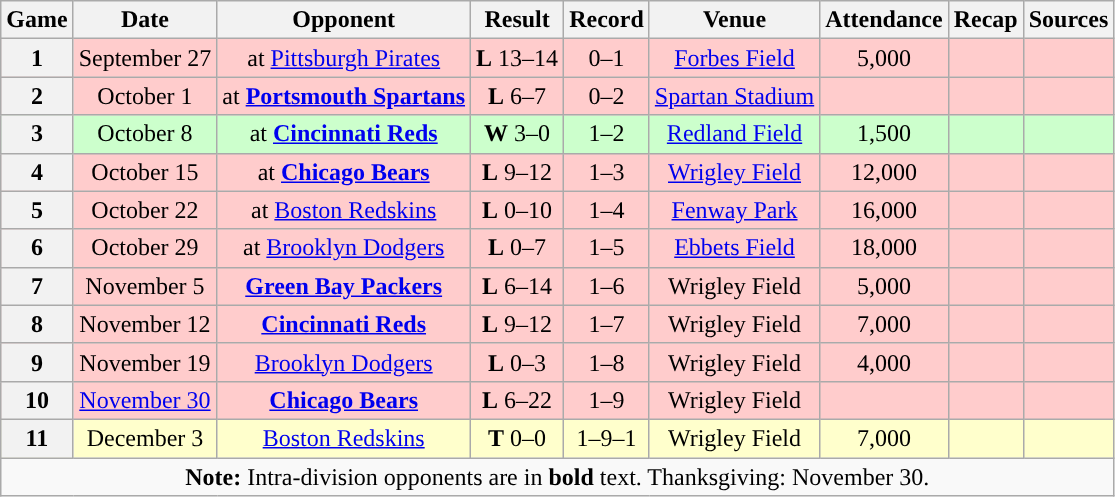<table class="wikitable" style="text-align:center">
<tr>
<th>Game</th>
<th>Date</th>
<th>Opponent</th>
<th>Result</th>
<th>Record</th>
<th>Venue</th>
<th>Attendance</th>
<th>Recap</th>
<th>Sources</th>
</tr>
<tr style="background:#fcc">
<th>1</th>
<td>September 27</td>
<td>at <a href='#'>Pittsburgh Pirates</a></td>
<td><strong>L</strong> 13–14</td>
<td>0–1</td>
<td><a href='#'>Forbes Field</a></td>
<td>5,000</td>
<td></td>
<td></td>
</tr>
<tr style="background:#fcc">
<th>2</th>
<td>October 1</td>
<td>at <strong><a href='#'>Portsmouth Spartans</a></strong></td>
<td><strong>L</strong> 6–7</td>
<td>0–2</td>
<td><a href='#'>Spartan Stadium</a></td>
<td></td>
<td></td>
<td></td>
</tr>
<tr style="background:#cfc">
<th>3</th>
<td>October 8</td>
<td>at <strong><a href='#'>Cincinnati Reds</a></strong></td>
<td><strong>W</strong> 3–0</td>
<td>1–2</td>
<td><a href='#'>Redland Field</a></td>
<td>1,500</td>
<td></td>
<td></td>
</tr>
<tr style="background:#fcc">
<th>4</th>
<td>October 15</td>
<td>at <strong><a href='#'>Chicago Bears</a></strong></td>
<td><strong>L</strong> 9–12</td>
<td>1–3</td>
<td><a href='#'>Wrigley Field</a></td>
<td>12,000</td>
<td></td>
<td></td>
</tr>
<tr style="background:#fcc">
<th>5</th>
<td>October 22</td>
<td>at <a href='#'>Boston Redskins</a></td>
<td><strong>L</strong> 0–10</td>
<td>1–4</td>
<td><a href='#'>Fenway Park</a></td>
<td>16,000</td>
<td></td>
<td></td>
</tr>
<tr style="background:#fcc">
<th>6</th>
<td>October 29</td>
<td>at <a href='#'>Brooklyn Dodgers</a></td>
<td><strong>L</strong> 0–7</td>
<td>1–5</td>
<td><a href='#'>Ebbets Field</a></td>
<td>18,000</td>
<td></td>
<td></td>
</tr>
<tr style="background:#fcc">
<th>7</th>
<td>November 5</td>
<td><strong><a href='#'>Green Bay Packers</a></strong></td>
<td><strong>L</strong> 6–14</td>
<td>1–6</td>
<td>Wrigley Field</td>
<td>5,000</td>
<td></td>
<td></td>
</tr>
<tr style="background:#fcc">
<th>8</th>
<td>November 12</td>
<td><strong><a href='#'>Cincinnati Reds</a></strong></td>
<td><strong>L</strong> 9–12</td>
<td>1–7</td>
<td>Wrigley Field</td>
<td>7,000</td>
<td></td>
<td></td>
</tr>
<tr style="background:#fcc">
<th>9</th>
<td>November 19</td>
<td><a href='#'>Brooklyn Dodgers</a></td>
<td><strong>L</strong> 0–3</td>
<td>1–8</td>
<td>Wrigley Field</td>
<td>4,000</td>
<td></td>
<td></td>
</tr>
<tr style="background:#fcc">
<th>10</th>
<td><a href='#'>November 30</a></td>
<td><strong><a href='#'>Chicago Bears</a></strong></td>
<td><strong>L</strong> 6–22</td>
<td>1–9</td>
<td>Wrigley Field</td>
<td></td>
<td></td>
<td></td>
</tr>
<tr style="background:#ffc">
<th>11</th>
<td>December 3</td>
<td><a href='#'>Boston Redskins</a></td>
<td><strong>T</strong> 0–0</td>
<td>1–9–1</td>
<td>Wrigley Field</td>
<td>7,000</td>
<td></td>
<td></td>
</tr>
<tr>
<td colspan="10"><strong>Note:</strong> Intra-division opponents are in <strong>bold</strong> text. Thanksgiving: November 30.</td>
</tr>
</table>
